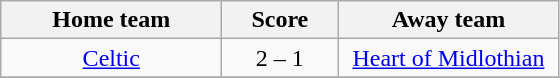<table class="wikitable" style="text-align: center">
<tr>
<th width=140>Home team</th>
<th width=70>Score</th>
<th width=140>Away team</th>
</tr>
<tr>
<td><a href='#'>Celtic</a></td>
<td>2 – 1</td>
<td><a href='#'>Heart of Midlothian</a></td>
</tr>
<tr>
</tr>
</table>
